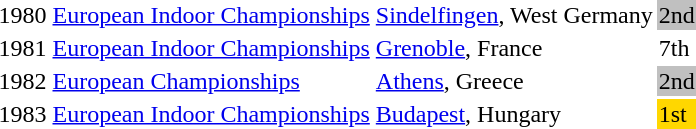<table>
<tr>
<td>1980</td>
<td><a href='#'>European Indoor Championships</a></td>
<td><a href='#'>Sindelfingen</a>, West Germany</td>
<td bgcolor="silver">2nd</td>
<td></td>
</tr>
<tr>
<td>1981</td>
<td><a href='#'>European Indoor Championships</a></td>
<td><a href='#'>Grenoble</a>, France</td>
<td>7th</td>
<td></td>
</tr>
<tr>
<td>1982</td>
<td><a href='#'>European Championships</a></td>
<td><a href='#'>Athens</a>, Greece</td>
<td bgcolor="silver">2nd</td>
<td></td>
</tr>
<tr>
<td>1983</td>
<td><a href='#'>European Indoor Championships</a></td>
<td><a href='#'>Budapest</a>, Hungary</td>
<td bgcolor="gold">1st</td>
<td></td>
</tr>
</table>
